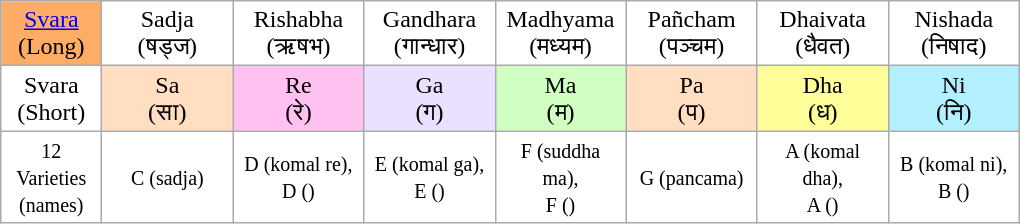<table class="wikitable" align=center style = " background: transparent; ">
<tr style="text-align: center;">
<td width=60px style="background: #ffad66;"><a href='#'>Svara</a><br>(Long)</td>
<td width=80px>Sadja<br>(षड्ज)</td>
<td width=80px>Rishabha<br>(ऋषभ)</td>
<td width= 80px>Gandhara<br>(गान्धार)</td>
<td width= 80px>Madhyama<br>(मध्यम)</td>
<td width=80px>Pañcham<br>(पञ्चम)</td>
<td width= 80px>Dhaivata<br>(धैवत)</td>
<td width=80px>Nishada<br>(निषाद)</td>
</tr>
<tr style="text-align: center;">
<td>Svara<br>(Short)</td>
<td style="background: #ffdec1;">Sa<br>(सा)</td>
<td style="background: #ffc1ef;">Re<br>(रे)</td>
<td style="background: #eae0ff;">Ga<br>(ग)</td>
<td style="background: #d1ffc1;">Ma<br>(म)</td>
<td style="background: #ffdec1;">Pa<br>(प)</td>
<td style="background: #ffff99;">Dha<br>(ध)</td>
<td style="background: #b2efff;">Ni<br>(नि)</td>
</tr>
<tr style="text-align: center;">
<td><small>12 Varieties (names)</small></td>
<td><small>C (sadja)</small></td>
<td><small>D (komal re),<br>D ()</small></td>
<td><small>E (komal ga),<br>E ()</small></td>
<td><small>F (suddha ma),<br>F ()</small></td>
<td><small>G (pancama)</small></td>
<td><small>A (komal dha),<br>A ()</small></td>
<td><small>B (komal ni),<br>B ()</small></td>
</tr>
</table>
